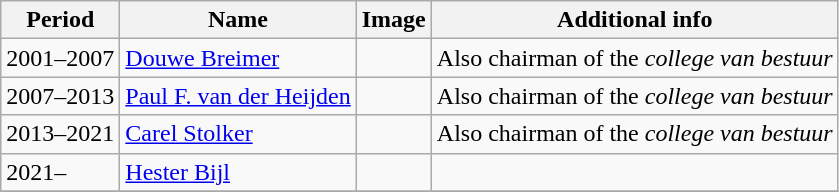<table class="wikitable">
<tr>
<th>Period</th>
<th>Name</th>
<th>Image</th>
<th>Additional info</th>
</tr>
<tr>
<td>2001–2007</td>
<td><a href='#'>Douwe Breimer</a></td>
<td></td>
<td>Also chairman of the <em>college van bestuur</em></td>
</tr>
<tr>
<td>2007–2013</td>
<td><a href='#'>Paul F. van der Heijden</a></td>
<td></td>
<td>Also chairman of the <em>college van bestuur</em></td>
</tr>
<tr>
<td>2013–2021</td>
<td><a href='#'>Carel Stolker</a></td>
<td></td>
<td>Also chairman of the <em>college van bestuur</em></td>
</tr>
<tr>
<td>2021–</td>
<td><a href='#'>Hester Bijl</a></td>
<td></td>
<td></td>
</tr>
<tr>
</tr>
</table>
